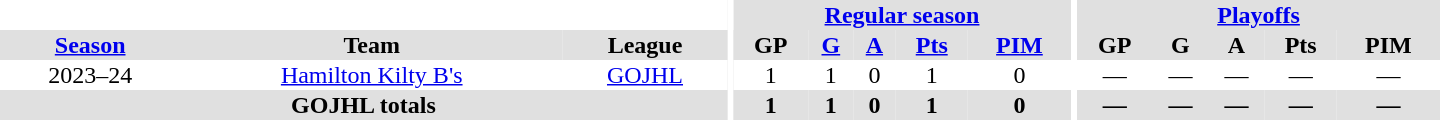<table border="0" cellpadding="1" cellspacing="0" style="text-align:center; width:60em">
<tr bgcolor="#e0e0e0">
<th colspan="3" bgcolor="#ffffff"></th>
<th rowspan="101" bgcolor="#ffffff"></th>
<th colspan="5"><a href='#'>Regular season</a></th>
<th rowspan="101" bgcolor="#ffffff"></th>
<th colspan="5"><a href='#'>Playoffs</a></th>
</tr>
<tr bgcolor="#e0e0e0">
<th><a href='#'>Season</a></th>
<th>Team</th>
<th>League</th>
<th>GP</th>
<th><a href='#'>G</a></th>
<th><a href='#'>A</a></th>
<th><a href='#'>Pts</a></th>
<th><a href='#'>PIM</a></th>
<th>GP</th>
<th>G</th>
<th>A</th>
<th>Pts</th>
<th>PIM</th>
</tr>
<tr>
<td>2023–24</td>
<td><a href='#'>Hamilton Kilty B's</a></td>
<td><a href='#'>GOJHL</a></td>
<td>1</td>
<td>1</td>
<td>0</td>
<td>1</td>
<td>0</td>
<td>—</td>
<td>—</td>
<td>—</td>
<td>—</td>
<td>—</td>
</tr>
<tr bgcolor="#e0e0e0">
<th colspan="3">GOJHL totals</th>
<th>1</th>
<th>1</th>
<th>0</th>
<th>1</th>
<th>0</th>
<th>—</th>
<th>—</th>
<th>—</th>
<th>—</th>
<th>—</th>
</tr>
</table>
